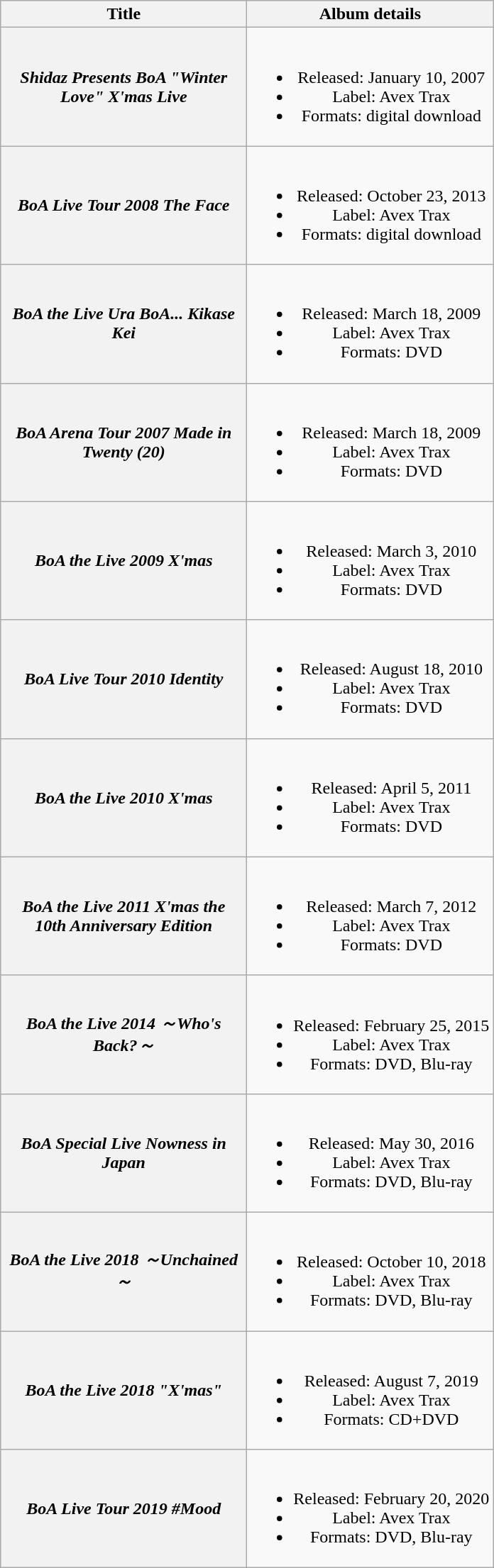<table class="wikitable plainrowheaders" style="text-align:center;">
<tr>
<th style="width:14em;">Title</th>
<th>Album details</th>
</tr>
<tr>
<th scope="row"><em>Shidaz Presents BoA "Winter Love" X'mas Live</em></th>
<td><br><ul><li>Released: January 10, 2007</li><li>Label: Avex Trax</li><li>Formats: digital download</li></ul></td>
</tr>
<tr>
<th scope="row"><em>BoA Live Tour 2008 The Face</em></th>
<td><br><ul><li>Released: October 23, 2013</li><li>Label: Avex Trax</li><li>Formats: digital download</li></ul></td>
</tr>
<tr>
<th scope="row"><em>BoA the Live Ura BoA... Kikase Kei</em></th>
<td><br><ul><li>Released: March 18, 2009</li><li>Label: Avex Trax</li><li>Formats: DVD</li></ul></td>
</tr>
<tr>
<th scope="row"><em>BoA Arena Tour 2007 Made in Twenty (20)</em></th>
<td><br><ul><li>Released: March 18, 2009</li><li>Label: Avex Trax</li><li>Formats: DVD</li></ul></td>
</tr>
<tr>
<th scope="row"><em>BoA the Live 2009 X'mas</em></th>
<td><br><ul><li>Released: March 3, 2010</li><li>Label: Avex Trax</li><li>Formats: DVD</li></ul></td>
</tr>
<tr>
<th scope="row"><em>BoA Live Tour 2010 Identity</em></th>
<td><br><ul><li>Released: August 18, 2010</li><li>Label: Avex Trax</li><li>Formats: DVD</li></ul></td>
</tr>
<tr>
<th scope="row"><em>BoA the Live 2010 X'mas</em></th>
<td><br><ul><li>Released: April 5, 2011</li><li>Label: Avex Trax</li><li>Formats: DVD</li></ul></td>
</tr>
<tr>
<th scope="row"><em>BoA the Live 2011 X'mas the 10th Anniversary Edition</em></th>
<td><br><ul><li>Released: March 7, 2012</li><li>Label: Avex Trax</li><li>Formats: DVD</li></ul></td>
</tr>
<tr>
<th scope="row"><em>BoA the Live 2014 ～Who's Back?～</em></th>
<td><br><ul><li>Released: February 25, 2015</li><li>Label: Avex Trax</li><li>Formats: DVD, Blu-ray</li></ul></td>
</tr>
<tr>
<th scope="row"><em>BoA Special Live Nowness in Japan</em></th>
<td><br><ul><li>Released: May 30, 2016</li><li>Label: Avex Trax</li><li>Formats: DVD, Blu-ray</li></ul></td>
</tr>
<tr>
<th scope="row"><em>BoA the Live 2018 ～Unchained～</em></th>
<td><br><ul><li>Released: October 10, 2018</li><li>Label: Avex Trax</li><li>Formats: DVD, Blu-ray</li></ul></td>
</tr>
<tr>
<th scope="row"><em>BoA the Live 2018 "X'mas"</em></th>
<td><br><ul><li>Released: August 7, 2019</li><li>Label: Avex Trax</li><li>Formats: CD+DVD</li></ul></td>
</tr>
<tr>
<th scope="row"><em>BoA Live Tour 2019 #Mood</em></th>
<td><br><ul><li>Released: February 20, 2020</li><li>Label: Avex Trax</li><li>Formats: DVD, Blu-ray</li></ul></td>
</tr>
</table>
